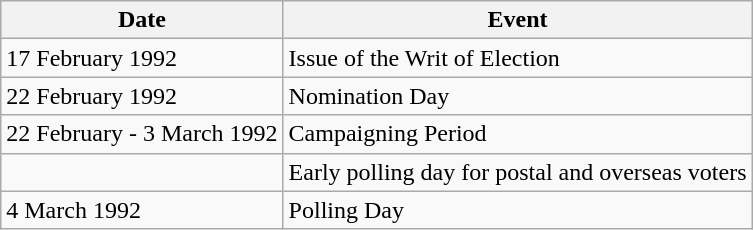<table class="wikitable">
<tr>
<th>Date</th>
<th>Event</th>
</tr>
<tr>
<td>17 February 1992</td>
<td>Issue of the Writ of Election</td>
</tr>
<tr>
<td>22 February 1992</td>
<td>Nomination Day</td>
</tr>
<tr>
<td>22 February - 3 March 1992</td>
<td>Campaigning Period</td>
</tr>
<tr>
<td></td>
<td>Early polling day for postal and overseas voters</td>
</tr>
<tr>
<td>4 March 1992</td>
<td>Polling Day</td>
</tr>
</table>
